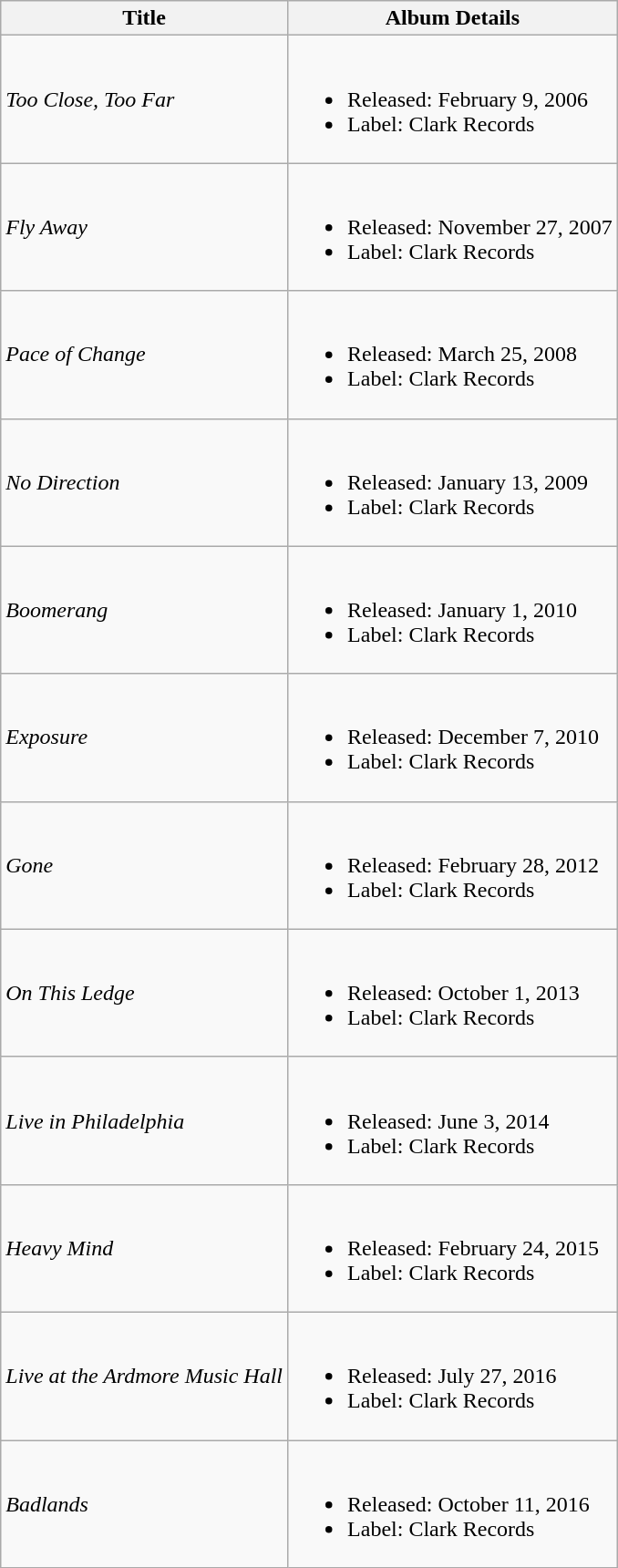<table class="wikitable">
<tr>
<th>Title</th>
<th>Album Details</th>
</tr>
<tr>
<td><em>Too Close, Too Far</em></td>
<td><br><ul><li>Released: February 9, 2006</li><li>Label: Clark Records</li></ul></td>
</tr>
<tr>
<td><em>Fly Away</em></td>
<td><br><ul><li>Released: November 27, 2007</li><li>Label: Clark Records</li></ul></td>
</tr>
<tr>
<td><em>Pace of Change</em></td>
<td><br><ul><li>Released: March 25, 2008</li><li>Label: Clark Records</li></ul></td>
</tr>
<tr>
<td><em>No Direction</em></td>
<td><br><ul><li>Released: January 13, 2009</li><li>Label: Clark Records</li></ul></td>
</tr>
<tr>
<td><em>Boomerang</em></td>
<td><br><ul><li>Released: January 1, 2010</li><li>Label: Clark Records</li></ul></td>
</tr>
<tr>
<td><em>Exposure</em></td>
<td><br><ul><li>Released: December 7, 2010</li><li>Label: Clark Records</li></ul></td>
</tr>
<tr>
<td><em>Gone</em></td>
<td><br><ul><li>Released: February 28, 2012</li><li>Label: Clark Records</li></ul></td>
</tr>
<tr>
<td><em>On This Ledge</em></td>
<td><br><ul><li>Released: October 1, 2013</li><li>Label: Clark Records</li></ul></td>
</tr>
<tr>
<td><em>Live in Philadelphia</em></td>
<td><br><ul><li>Released: June 3, 2014</li><li>Label: Clark Records</li></ul></td>
</tr>
<tr>
<td><em>Heavy Mind</em></td>
<td><br><ul><li>Released: February 24, 2015</li><li>Label: Clark Records</li></ul></td>
</tr>
<tr>
<td><em>Live at the Ardmore Music Hall</em></td>
<td><br><ul><li>Released: July 27, 2016</li><li>Label: Clark Records</li></ul></td>
</tr>
<tr>
<td><em>Badlands</em></td>
<td><br><ul><li>Released: October 11, 2016</li><li>Label: Clark Records</li></ul></td>
</tr>
</table>
